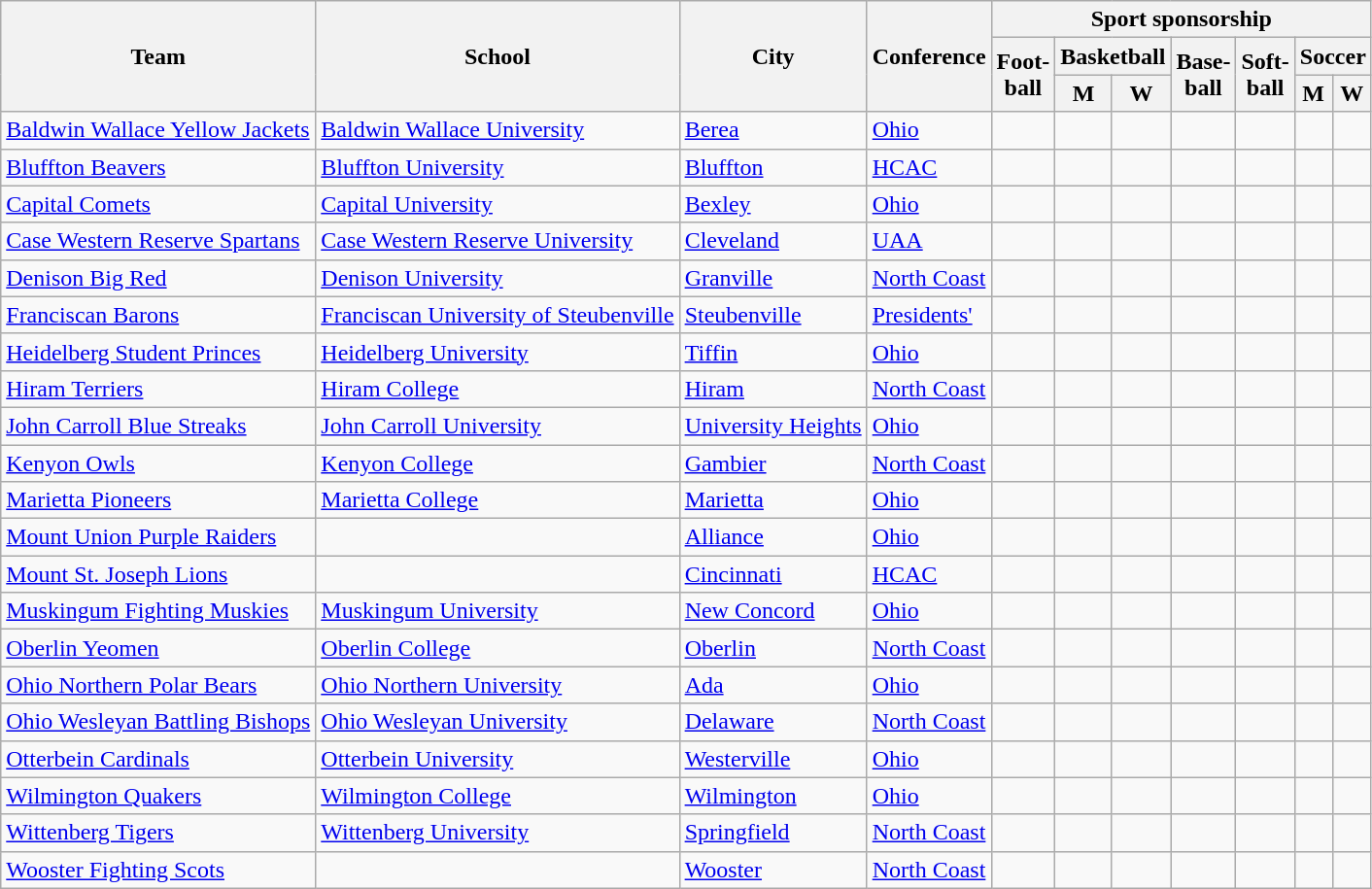<table class="sortable wikitable">
<tr>
<th rowspan=3>Team</th>
<th rowspan=3>School</th>
<th rowspan=3>City</th>
<th rowspan=3>Conference</th>
<th colspan=7>Sport sponsorship</th>
</tr>
<tr>
<th rowspan=2>Foot-<br>ball</th>
<th colspan=2>Basketball</th>
<th rowspan=2>Base-<br>ball</th>
<th rowspan=2>Soft-<br>ball</th>
<th colspan=2>Soccer</th>
</tr>
<tr>
<th>M</th>
<th>W</th>
<th>M</th>
<th>W</th>
</tr>
<tr>
<td><a href='#'>Baldwin Wallace Yellow Jackets</a></td>
<td><a href='#'>Baldwin Wallace University</a></td>
<td><a href='#'>Berea</a></td>
<td><a href='#'>Ohio</a></td>
<td></td>
<td></td>
<td></td>
<td></td>
<td></td>
<td></td>
<td></td>
</tr>
<tr>
<td><a href='#'>Bluffton Beavers</a></td>
<td><a href='#'>Bluffton University</a></td>
<td><a href='#'>Bluffton</a></td>
<td><a href='#'>HCAC</a></td>
<td></td>
<td></td>
<td></td>
<td></td>
<td></td>
<td></td>
<td></td>
</tr>
<tr>
<td><a href='#'>Capital Comets</a></td>
<td><a href='#'>Capital University</a></td>
<td><a href='#'>Bexley</a></td>
<td><a href='#'>Ohio</a></td>
<td></td>
<td></td>
<td></td>
<td></td>
<td></td>
<td></td>
<td></td>
</tr>
<tr>
<td><a href='#'>Case Western Reserve Spartans</a></td>
<td><a href='#'>Case Western Reserve University</a></td>
<td><a href='#'>Cleveland</a></td>
<td><a href='#'>UAA</a></td>
<td> </td>
<td></td>
<td></td>
<td></td>
<td></td>
<td></td>
<td></td>
</tr>
<tr>
<td><a href='#'>Denison Big Red</a></td>
<td><a href='#'>Denison University</a></td>
<td><a href='#'>Granville</a></td>
<td><a href='#'>North Coast</a></td>
<td></td>
<td></td>
<td></td>
<td></td>
<td></td>
<td></td>
<td></td>
</tr>
<tr>
<td><a href='#'>Franciscan Barons</a></td>
<td><a href='#'>Franciscan University of Steubenville</a></td>
<td><a href='#'>Steubenville</a></td>
<td><a href='#'>Presidents'</a></td>
<td></td>
<td></td>
<td></td>
<td></td>
<td></td>
<td></td>
<td></td>
</tr>
<tr>
<td><a href='#'>Heidelberg Student Princes</a></td>
<td><a href='#'>Heidelberg University</a></td>
<td><a href='#'>Tiffin</a></td>
<td><a href='#'>Ohio</a></td>
<td></td>
<td></td>
<td></td>
<td></td>
<td></td>
<td></td>
<td></td>
</tr>
<tr>
<td><a href='#'>Hiram Terriers</a></td>
<td><a href='#'>Hiram College</a></td>
<td><a href='#'>Hiram</a></td>
<td><a href='#'>North Coast</a></td>
<td></td>
<td></td>
<td></td>
<td></td>
<td></td>
<td></td>
<td></td>
</tr>
<tr>
<td><a href='#'>John Carroll Blue Streaks</a></td>
<td><a href='#'>John Carroll University</a></td>
<td><a href='#'>University Heights</a></td>
<td><a href='#'>Ohio</a></td>
<td></td>
<td></td>
<td></td>
<td></td>
<td></td>
<td></td>
<td></td>
</tr>
<tr>
<td><a href='#'>Kenyon Owls</a></td>
<td><a href='#'>Kenyon College</a></td>
<td><a href='#'>Gambier</a></td>
<td><a href='#'>North Coast</a></td>
<td></td>
<td></td>
<td></td>
<td></td>
<td></td>
<td></td>
<td></td>
</tr>
<tr>
<td><a href='#'>Marietta Pioneers</a></td>
<td><a href='#'>Marietta College</a></td>
<td><a href='#'>Marietta</a></td>
<td><a href='#'>Ohio</a></td>
<td></td>
<td></td>
<td></td>
<td></td>
<td></td>
<td></td>
<td></td>
</tr>
<tr>
<td><a href='#'>Mount Union Purple Raiders</a></td>
<td></td>
<td><a href='#'>Alliance</a></td>
<td><a href='#'>Ohio</a></td>
<td></td>
<td></td>
<td></td>
<td></td>
<td></td>
<td></td>
<td></td>
</tr>
<tr>
<td><a href='#'>Mount St. Joseph Lions</a></td>
<td></td>
<td><a href='#'>Cincinnati</a></td>
<td><a href='#'>HCAC</a></td>
<td></td>
<td></td>
<td></td>
<td></td>
<td></td>
<td></td>
<td></td>
</tr>
<tr>
<td><a href='#'>Muskingum Fighting Muskies</a></td>
<td><a href='#'>Muskingum University</a></td>
<td><a href='#'>New Concord</a></td>
<td><a href='#'>Ohio</a></td>
<td></td>
<td></td>
<td></td>
<td></td>
<td></td>
<td></td>
<td></td>
</tr>
<tr>
<td><a href='#'>Oberlin Yeomen</a></td>
<td><a href='#'>Oberlin College</a></td>
<td><a href='#'>Oberlin</a></td>
<td><a href='#'>North Coast</a></td>
<td></td>
<td></td>
<td></td>
<td></td>
<td></td>
<td></td>
<td></td>
</tr>
<tr>
<td><a href='#'>Ohio Northern Polar Bears</a></td>
<td><a href='#'>Ohio Northern University</a></td>
<td><a href='#'>Ada</a></td>
<td><a href='#'>Ohio</a></td>
<td></td>
<td></td>
<td></td>
<td></td>
<td></td>
<td></td>
<td></td>
</tr>
<tr>
<td><a href='#'>Ohio Wesleyan Battling Bishops</a></td>
<td><a href='#'>Ohio Wesleyan University</a></td>
<td><a href='#'>Delaware</a></td>
<td><a href='#'>North Coast</a></td>
<td></td>
<td></td>
<td></td>
<td></td>
<td></td>
<td></td>
<td></td>
</tr>
<tr>
<td><a href='#'>Otterbein Cardinals</a></td>
<td><a href='#'>Otterbein University</a></td>
<td><a href='#'>Westerville</a></td>
<td><a href='#'>Ohio</a></td>
<td></td>
<td></td>
<td></td>
<td></td>
<td></td>
<td></td>
<td></td>
</tr>
<tr>
<td><a href='#'>Wilmington Quakers</a></td>
<td><a href='#'>Wilmington College</a></td>
<td><a href='#'>Wilmington</a></td>
<td><a href='#'>Ohio</a></td>
<td></td>
<td></td>
<td></td>
<td></td>
<td></td>
<td></td>
<td></td>
</tr>
<tr>
<td><a href='#'>Wittenberg Tigers</a></td>
<td><a href='#'>Wittenberg University</a></td>
<td><a href='#'>Springfield</a></td>
<td><a href='#'>North Coast</a></td>
<td></td>
<td></td>
<td></td>
<td></td>
<td></td>
<td></td>
<td></td>
</tr>
<tr>
<td><a href='#'>Wooster Fighting Scots</a></td>
<td></td>
<td><a href='#'>Wooster</a></td>
<td><a href='#'>North Coast</a></td>
<td></td>
<td></td>
<td></td>
<td></td>
<td></td>
<td></td>
<td></td>
</tr>
</table>
